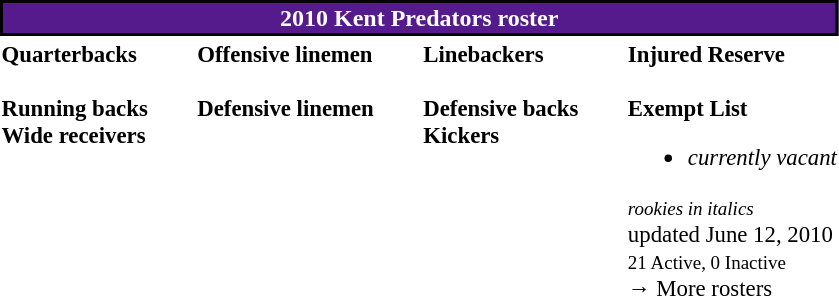<table class="toccolours" style="text-align: left;">
<tr>
<th colspan="7" style="background:#551A8B; border:2px solid black; color:#FFFFFF; text-align:center;"><strong>2010 Kent Predators roster</strong></th>
</tr>
<tr>
<td style="font-size: 95%;vertical-align:top;"><strong>Quarterbacks</strong><br>
<br><strong>Running backs</strong>

<br><strong>Wide receivers</strong>


</td>
<td style="width: 25px;"></td>
<td style="font-size: 95%;vertical-align:top;"><strong>Offensive linemen</strong><br>


<br><strong>Defensive linemen</strong>


</td>
<td style="width: 25px;"></td>
<td style="font-size: 95%;vertical-align:top;"><strong>Linebackers</strong><br>
<br><strong>Defensive backs</strong>



<br><strong>Kickers</strong>
</td>
<td style="width: 25px;"></td>
<td style="font-size: 95%;vertical-align:top;"><strong>Injured Reserve</strong><br><br><strong>Exempt List</strong><ul><li><em>currently vacant</em></li></ul><small><em>rookies in italics</em></small><br>
 updated June 12, 2010<br>
<small>21 Active, 0 Inactive</small><br>→ More rosters</td>
</tr>
<tr>
</tr>
</table>
